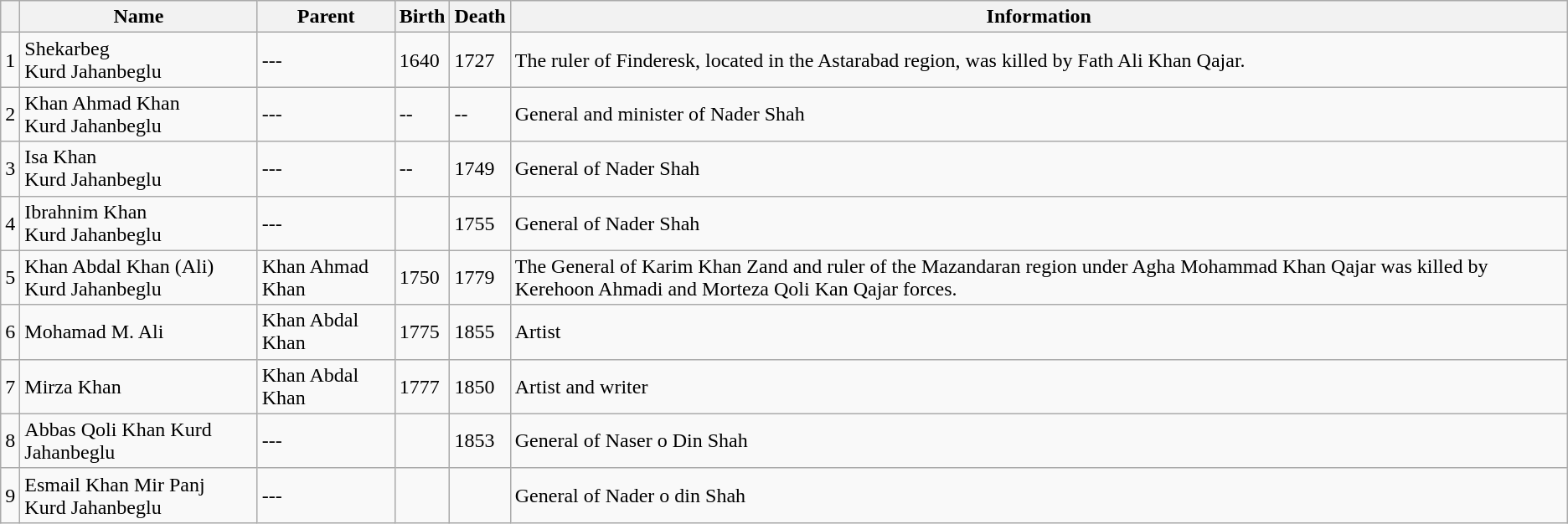<table class="wikitable">
<tr>
<th></th>
<th>Name</th>
<th>Parent</th>
<th>Birth</th>
<th>Death</th>
<th>Information</th>
</tr>
<tr>
<td>1</td>
<td>Shekarbeg<br>Kurd Jahanbeglu</td>
<td>---</td>
<td>1640</td>
<td>1727</td>
<td>The ruler of Finderesk, located in the Astarabad region, was killed by Fath Ali Khan Qajar.</td>
</tr>
<tr>
<td>2</td>
<td>Khan Ahmad Khan<br>Kurd Jahanbeglu</td>
<td>---</td>
<td>--</td>
<td>--</td>
<td>General and minister of Nader Shah</td>
</tr>
<tr>
<td>3</td>
<td>Isa Khan<br>Kurd Jahanbeglu</td>
<td>---</td>
<td>--</td>
<td>1749</td>
<td>General of Nader Shah</td>
</tr>
<tr>
<td>4</td>
<td>Ibrahnim Khan<br>Kurd Jahanbeglu</td>
<td>---</td>
<td></td>
<td>1755</td>
<td>General of Nader Shah</td>
</tr>
<tr>
<td>5</td>
<td>Khan Abdal Khan (Ali)<br>Kurd Jahanbeglu</td>
<td>Khan Ahmad Khan</td>
<td>1750</td>
<td>1779</td>
<td>The General of Karim Khan Zand and ruler of the Mazandaran region under Agha Mohammad Khan Qajar was killed by Kerehoon Ahmadi and Morteza Qoli Kan Qajar forces.</td>
</tr>
<tr>
<td>6</td>
<td>Mohamad M. Ali</td>
<td>Khan Abdal Khan</td>
<td>1775</td>
<td>1855</td>
<td>Artist</td>
</tr>
<tr>
<td>7</td>
<td>Mirza Khan</td>
<td>Khan Abdal Khan</td>
<td>1777</td>
<td>1850</td>
<td>Artist and writer</td>
</tr>
<tr>
<td>8</td>
<td>Abbas Qoli Khan                      Kurd Jahanbeglu</td>
<td>---</td>
<td></td>
<td>1853</td>
<td>General of Naser o Din Shah</td>
</tr>
<tr>
<td>9</td>
<td>Esmail Khan Mir Panj<br>Kurd Jahanbeglu</td>
<td>---</td>
<td></td>
<td></td>
<td>General of Nader o din Shah</td>
</tr>
</table>
